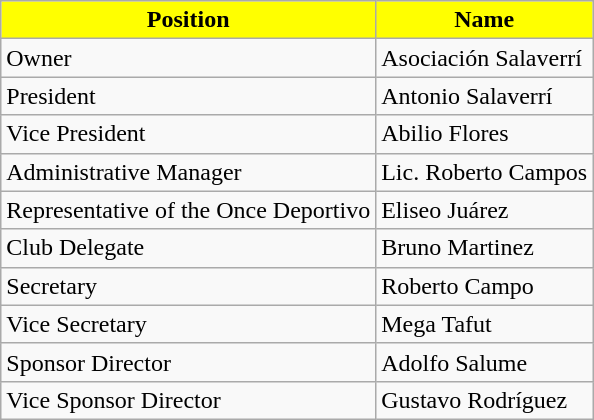<table class="wikitable">
<tr>
<th style="color:Black; background:#FFFF00;">Position</th>
<th style="color:Black; background:#FFFF00;">Name</th>
</tr>
<tr>
<td>Owner</td>
<td> Asociación Salaverrí</td>
</tr>
<tr>
<td>President</td>
<td> Antonio Salaverrí</td>
</tr>
<tr>
<td>Vice President</td>
<td> Abilio Flores</td>
</tr>
<tr>
<td>Administrative Manager</td>
<td> Lic. Roberto Campos</td>
</tr>
<tr>
<td>Representative of the Once Deportivo</td>
<td> Eliseo Juárez</td>
</tr>
<tr>
<td>Club Delegate</td>
<td> Bruno Martinez</td>
</tr>
<tr>
<td>Secretary</td>
<td> Roberto Campo</td>
</tr>
<tr>
<td>Vice Secretary</td>
<td> Mega Tafut</td>
</tr>
<tr>
<td>Sponsor Director</td>
<td> Adolfo Salume</td>
</tr>
<tr>
<td>Vice Sponsor Director</td>
<td> Gustavo Rodríguez</td>
</tr>
</table>
